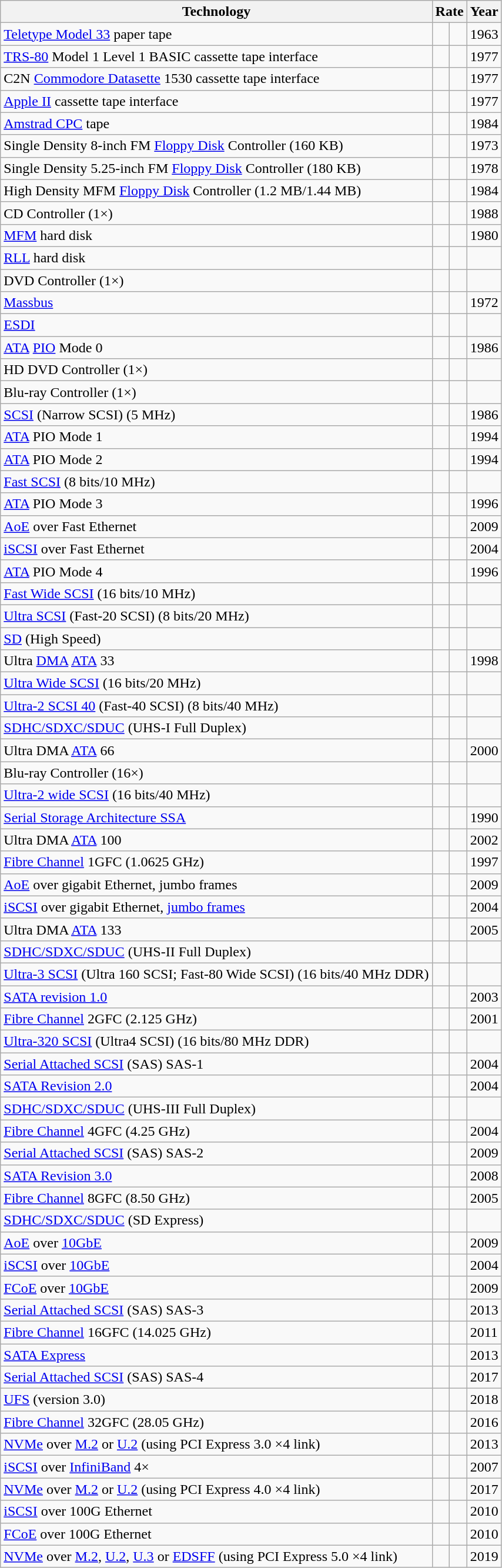<table class="wikitable sortable">
<tr>
<th>Technology</th>
<th colspan=2>Rate</th>
<th>Year</th>
</tr>
<tr>
<td><a href='#'>Teletype Model 33</a> paper tape</td>
<td align=right><strong></strong></td>
<td align=right></td>
<td>1963</td>
</tr>
<tr>
<td><a href='#'>TRS-80</a> Model 1 Level 1 BASIC cassette tape interface</td>
<td align=right><strong></strong></td>
<td align=right></td>
<td>1977</td>
</tr>
<tr>
<td>C2N <a href='#'>Commodore Datasette</a> 1530 cassette tape interface</td>
<td align=right><strong></strong></td>
<td align=right></td>
<td>1977</td>
</tr>
<tr>
<td><a href='#'>Apple II</a> cassette tape interface</td>
<td align=right><strong></strong></td>
<td align=right></td>
<td>1977</td>
</tr>
<tr>
<td><a href='#'>Amstrad CPC</a> tape</td>
<td align=right><strong></strong></td>
<td align=right></td>
<td>1984</td>
</tr>
<tr>
<td>Single Density 8-inch FM <a href='#'>Floppy Disk</a> Controller (160 KB)</td>
<td align=right><strong></strong></td>
<td align=right></td>
<td>1973</td>
</tr>
<tr>
<td>Single Density 5.25-inch FM <a href='#'>Floppy Disk</a> Controller (180 KB)</td>
<td align=right><strong></strong></td>
<td align=right></td>
<td>1978</td>
</tr>
<tr>
<td>High Density MFM <a href='#'>Floppy Disk</a> Controller (1.2 MB/1.44 MB)</td>
<td align=right><strong></strong></td>
<td align=right></td>
<td>1984</td>
</tr>
<tr>
<td>CD Controller (1×)</td>
<td align=right><strong></strong></td>
<td align=right></td>
<td>1988</td>
</tr>
<tr>
<td><a href='#'>MFM</a> hard disk</td>
<td align=right><strong></strong></td>
<td align=right></td>
<td>1980</td>
</tr>
<tr>
<td><a href='#'>RLL</a> hard disk</td>
<td align=right><strong></strong></td>
<td align=right></td>
<td></td>
</tr>
<tr>
<td>DVD Controller (1×)</td>
<td align=right><strong></strong></td>
<td align=right></td>
<td></td>
</tr>
<tr>
<td><a href='#'>Massbus</a></td>
<td align=right><strong></strong></td>
<td align=right></td>
<td>1972</td>
</tr>
<tr>
<td><a href='#'>ESDI</a></td>
<td align=right><strong></strong></td>
<td align=right></td>
<td></td>
</tr>
<tr>
<td><a href='#'>ATA</a> <a href='#'>PIO</a> Mode 0</td>
<td align=right><strong></strong></td>
<td align=right></td>
<td>1986</td>
</tr>
<tr>
<td>HD DVD Controller (1×)</td>
<td align=right><strong></strong></td>
<td align=right></td>
<td></td>
</tr>
<tr>
<td>Blu-ray Controller (1×)</td>
<td align=right><strong></strong></td>
<td align=right></td>
<td></td>
</tr>
<tr>
<td><a href='#'>SCSI</a> (Narrow SCSI) (5 MHz)</td>
<td align=right><strong></strong></td>
<td align=right></td>
<td>1986</td>
</tr>
<tr>
<td><a href='#'>ATA</a> PIO Mode 1</td>
<td align=right><strong></strong></td>
<td align=right></td>
<td>1994</td>
</tr>
<tr>
<td><a href='#'>ATA</a> PIO Mode 2</td>
<td align=right><strong></strong></td>
<td align=right></td>
<td>1994</td>
</tr>
<tr>
<td><a href='#'>Fast SCSI</a> (8 bits/10 MHz)</td>
<td align=right><strong></strong></td>
<td align=right></td>
<td></td>
</tr>
<tr>
<td><a href='#'>ATA</a> PIO Mode 3</td>
<td align=right><strong></strong></td>
<td align=right></td>
<td>1996</td>
</tr>
<tr>
<td><a href='#'>AoE</a> over Fast Ethernet</td>
<td align=right><strong></strong></td>
<td align=right></td>
<td>2009</td>
</tr>
<tr>
<td><a href='#'>iSCSI</a> over Fast Ethernet</td>
<td align=right><strong></strong></td>
<td align=right></td>
<td>2004</td>
</tr>
<tr>
<td><a href='#'>ATA</a> PIO Mode 4</td>
<td align=right><strong></strong></td>
<td align=right></td>
<td>1996</td>
</tr>
<tr>
<td><a href='#'>Fast Wide SCSI</a> (16 bits/10 MHz)</td>
<td align=right><strong></strong></td>
<td align=right></td>
<td></td>
</tr>
<tr>
<td><a href='#'>Ultra SCSI</a> (Fast-20 SCSI) (8 bits/20 MHz)</td>
<td align=right><strong></strong></td>
<td align=right></td>
<td></td>
</tr>
<tr>
<td><a href='#'>SD</a> (High Speed)</td>
<td align="right"><strong></strong></td>
<td align=right></td>
<td></td>
</tr>
<tr>
<td>Ultra <a href='#'>DMA</a> <a href='#'>ATA</a> 33</td>
<td align=right><strong></strong></td>
<td align=right></td>
<td>1998</td>
</tr>
<tr>
<td><a href='#'>Ultra Wide SCSI</a> (16 bits/20 MHz)</td>
<td align=right><strong></strong></td>
<td align=right></td>
<td></td>
</tr>
<tr>
<td><a href='#'>Ultra-2 SCSI 40</a> (Fast-40 SCSI) (8 bits/40 MHz)</td>
<td align=right><strong></strong></td>
<td align=right></td>
<td></td>
</tr>
<tr>
<td><a href='#'>SDHC/SDXC/SDUC</a> (UHS-I Full Duplex)</td>
<td align="right"><strong></strong></td>
<td align=right></td>
<td></td>
</tr>
<tr>
<td>Ultra DMA <a href='#'>ATA</a> 66</td>
<td align=right><strong></strong></td>
<td align=right></td>
<td>2000</td>
</tr>
<tr>
<td>Blu-ray Controller (16×)</td>
<td align=right><strong></strong></td>
<td align=right></td>
<td></td>
</tr>
<tr>
<td><a href='#'>Ultra-2 wide SCSI</a> (16 bits/40 MHz)</td>
<td align=right><strong></strong></td>
<td align=right></td>
<td></td>
</tr>
<tr>
<td><a href='#'>Serial Storage Architecture SSA</a></td>
<td align=right><strong></strong></td>
<td align=right></td>
<td>1990</td>
</tr>
<tr>
<td>Ultra DMA <a href='#'>ATA</a> 100</td>
<td align=right><strong></strong></td>
<td align=right></td>
<td>2002</td>
</tr>
<tr>
<td><a href='#'>Fibre Channel</a> 1GFC (1.0625 GHz)</td>
<td align=right><strong></strong></td>
<td align=right></td>
<td>1997</td>
</tr>
<tr>
<td><a href='#'>AoE</a> over gigabit Ethernet, jumbo frames</td>
<td align=right><strong></strong></td>
<td align=right></td>
<td>2009</td>
</tr>
<tr>
<td><a href='#'>iSCSI</a> over gigabit Ethernet, <a href='#'>jumbo frames</a></td>
<td align=right><strong></strong></td>
<td align=right></td>
<td>2004</td>
</tr>
<tr>
<td>Ultra DMA <a href='#'>ATA</a> 133</td>
<td align=right><strong></strong></td>
<td align=right></td>
<td>2005</td>
</tr>
<tr>
<td><a href='#'>SDHC/SDXC/SDUC</a> (UHS-II Full Duplex)</td>
<td align="right"><strong></strong></td>
<td align=right></td>
<td></td>
</tr>
<tr>
<td><a href='#'>Ultra-3 SCSI</a> (Ultra 160 SCSI; Fast-80 Wide SCSI) (16 bits/40 MHz DDR)</td>
<td align=right><strong></strong></td>
<td align=right></td>
<td></td>
</tr>
<tr>
<td><a href='#'>SATA revision 1.0</a></td>
<td align=right><strong></strong></td>
<td align=right> </td>
<td>2003</td>
</tr>
<tr>
<td><a href='#'>Fibre Channel</a> 2GFC (2.125 GHz)</td>
<td align=right><strong></strong></td>
<td align=right></td>
<td>2001</td>
</tr>
<tr>
<td><a href='#'>Ultra-320 SCSI</a> (Ultra4 SCSI) (16 bits/80 MHz DDR)</td>
<td align=right><strong></strong></td>
<td align=right></td>
<td></td>
</tr>
<tr>
<td><a href='#'>Serial Attached SCSI</a> (SAS) SAS-1</td>
<td align=right><strong></strong></td>
<td align=right> </td>
<td>2004</td>
</tr>
<tr>
<td><a href='#'>SATA Revision 2.0</a></td>
<td align=right><strong></strong></td>
<td align=right> </td>
<td>2004</td>
</tr>
<tr>
<td><a href='#'>SDHC/SDXC/SDUC</a> (UHS-III Full Duplex)</td>
<td align="right"><strong></strong></td>
<td align=right></td>
<td></td>
</tr>
<tr>
<td><a href='#'>Fibre Channel</a> 4GFC (4.25 GHz)</td>
<td align=right><strong></strong></td>
<td align=right></td>
<td>2004</td>
</tr>
<tr>
<td><a href='#'>Serial Attached SCSI</a> (SAS) SAS-2</td>
<td align=right><strong></strong></td>
<td align=right> </td>
<td>2009</td>
</tr>
<tr>
<td><a href='#'>SATA Revision 3.0</a></td>
<td align=right><strong></strong></td>
<td align=right> </td>
<td>2008</td>
</tr>
<tr>
<td><a href='#'>Fibre Channel</a> 8GFC (8.50 GHz)</td>
<td align=right><strong></strong></td>
<td align=right></td>
<td>2005</td>
</tr>
<tr>
<td><a href='#'>SDHC/SDXC/SDUC</a> (SD Express)</td>
<td align="right"><strong></strong></td>
<td align=right></td>
<td></td>
</tr>
<tr>
<td><a href='#'>AoE</a> over <a href='#'>10GbE</a></td>
<td align=right><strong></strong></td>
<td align=right></td>
<td>2009</td>
</tr>
<tr>
<td><a href='#'>iSCSI</a> over <a href='#'>10GbE</a></td>
<td align=right><strong></strong></td>
<td align=right></td>
<td>2004</td>
</tr>
<tr>
<td><a href='#'>FCoE</a> over <a href='#'>10GbE</a></td>
<td align=right><strong></strong></td>
<td align=right></td>
<td>2009</td>
</tr>
<tr>
<td><a href='#'>Serial Attached SCSI</a> (SAS) SAS-3</td>
<td align=right><strong></strong></td>
<td align=right></td>
<td>2013</td>
</tr>
<tr>
<td><a href='#'>Fibre Channel</a> 16GFC (14.025 GHz)</td>
<td align=right><strong></strong></td>
<td align=right> </td>
<td>2011</td>
</tr>
<tr>
<td><a href='#'>SATA Express</a></td>
<td align=right><strong></strong></td>
<td align=right></td>
<td>2013</td>
</tr>
<tr>
<td><a href='#'>Serial Attached SCSI</a> (SAS) SAS-4</td>
<td align=right><strong></strong></td>
<td align=right> </td>
<td>2017</td>
</tr>
<tr>
<td><a href='#'>UFS</a> (version 3.0)</td>
<td align="right"><strong></strong></td>
<td align=right></td>
<td>2018</td>
</tr>
<tr>
<td><a href='#'>Fibre Channel</a> 32GFC (28.05 GHz)</td>
<td align=right><strong></strong></td>
<td align=right> </td>
<td>2016</td>
</tr>
<tr>
<td><a href='#'>NVMe</a> over <a href='#'>M.2</a> or <a href='#'>U.2</a> (using PCI Express 3.0 ×4 link)</td>
<td align=right><strong></strong></td>
<td align=right></td>
<td>2013</td>
</tr>
<tr>
<td><a href='#'>iSCSI</a> over <a href='#'>InfiniBand</a> 4×</td>
<td align=right><strong></strong></td>
<td align=right></td>
<td>2007</td>
</tr>
<tr>
<td><a href='#'>NVMe</a> over <a href='#'>M.2</a> or <a href='#'>U.2</a> (using PCI Express 4.0 ×4 link)</td>
<td align=right><strong></strong></td>
<td align=right></td>
<td>2017</td>
</tr>
<tr>
<td><a href='#'>iSCSI</a> over 100G Ethernet</td>
<td align=right><strong></strong></td>
<td align=right></td>
<td>2010</td>
</tr>
<tr>
<td><a href='#'>FCoE</a> over 100G Ethernet</td>
<td align=right><strong></strong></td>
<td align=right></td>
<td>2010</td>
</tr>
<tr>
<td><a href='#'>NVMe</a> over <a href='#'>M.2</a>, <a href='#'>U.2</a>, <a href='#'>U.3</a> or <a href='#'>EDSFF</a> (using PCI Express 5.0 ×4 link)</td>
<td align=right><strong></strong></td>
<td align=right></td>
<td>2019</td>
</tr>
</table>
